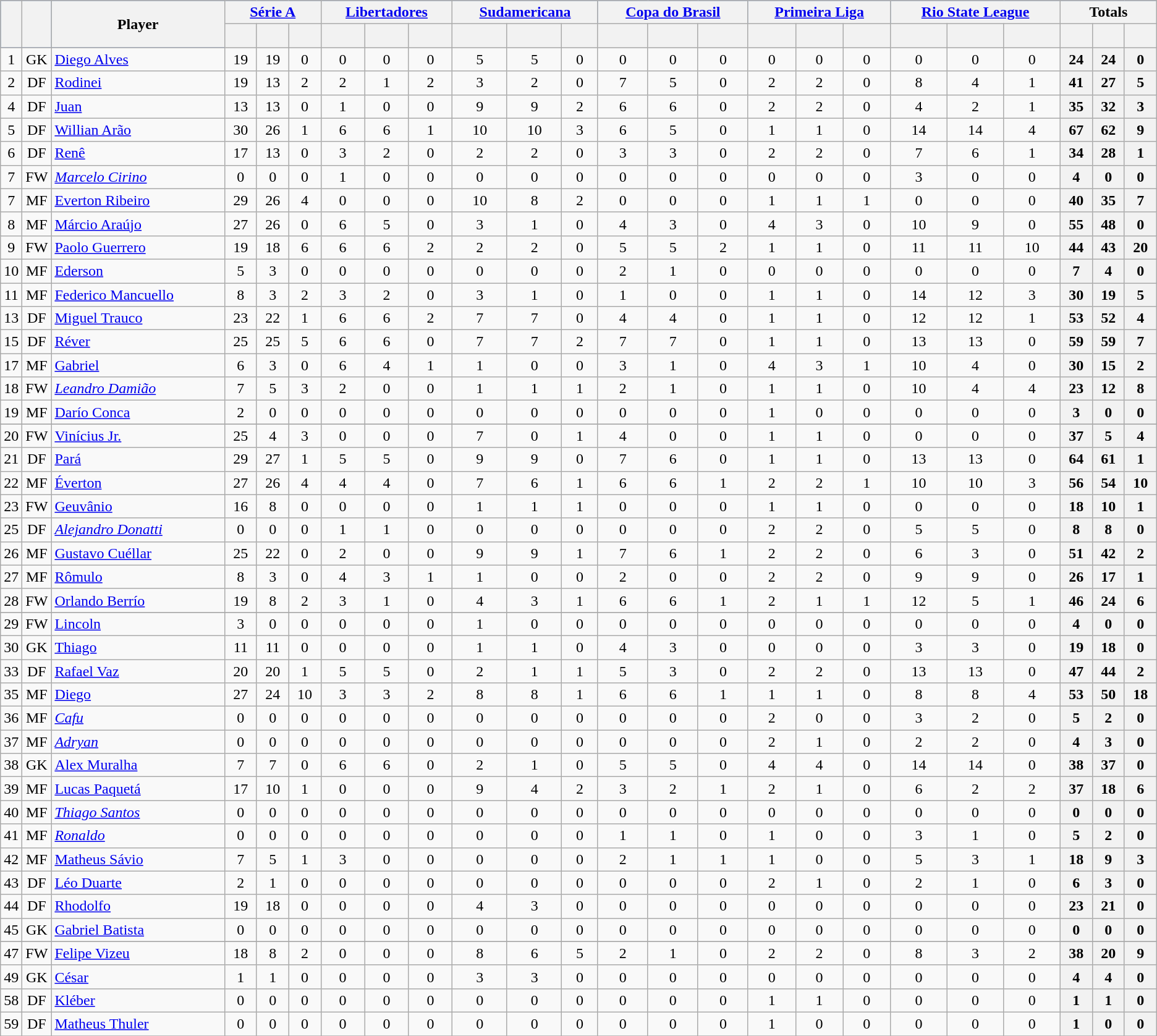<table class="wikitable" style="text-align: center">
<tr style="text-align:center;background:#0047AB">
<th rowspan="2" width="1%"></th>
<th rowspan="2" width="1%"></th>
<th rowspan="2" width="15%">Player</th>
<th colspan="3"><a href='#'>Série A</a></th>
<th colspan="3"><a href='#'>Libertadores</a></th>
<th colspan="3"><a href='#'>Sudamericana</a></th>
<th colspan="3"><a href='#'>Copa do Brasil</a></th>
<th colspan="3"><a href='#'>Primeira Liga</a></th>
<th colspan="3"><a href='#'>Rio State League</a></th>
<th colspan="3">Totals</th>
</tr>
<tr style="background:#DCDCDC">
<th></th>
<th></th>
<th><br></th>
<th></th>
<th></th>
<th><br></th>
<th></th>
<th></th>
<th><br></th>
<th></th>
<th></th>
<th><br></th>
<th></th>
<th></th>
<th><br></th>
<th></th>
<th></th>
<th><br></th>
<th></th>
<th></th>
<th></th>
</tr>
<tr>
<td>1</td>
<td>GK</td>
<td align="left"> <a href='#'>Diego Alves</a></td>
<td>19</td>
<td>19</td>
<td>0</td>
<td>0</td>
<td>0</td>
<td>0</td>
<td>5</td>
<td>5</td>
<td>0</td>
<td>0</td>
<td>0</td>
<td>0</td>
<td>0</td>
<td>0</td>
<td>0</td>
<td>0</td>
<td>0</td>
<td>0</td>
<th>24</th>
<th>24</th>
<th>0</th>
</tr>
<tr>
<td>2</td>
<td>DF</td>
<td align="left"> <a href='#'>Rodinei</a></td>
<td>19</td>
<td>13</td>
<td>2</td>
<td>2</td>
<td>1</td>
<td>2</td>
<td>3</td>
<td>2</td>
<td>0</td>
<td>7</td>
<td>5</td>
<td>0</td>
<td>2</td>
<td>2</td>
<td>0</td>
<td>8</td>
<td>4</td>
<td>1</td>
<th>41</th>
<th>27</th>
<th>5</th>
</tr>
<tr>
<td>4</td>
<td>DF</td>
<td align="left"> <a href='#'>Juan</a></td>
<td>13</td>
<td>13</td>
<td>0</td>
<td>1</td>
<td>0</td>
<td>0</td>
<td>9</td>
<td>9</td>
<td>2</td>
<td>6</td>
<td>6</td>
<td>0</td>
<td>2</td>
<td>2</td>
<td>0</td>
<td>4</td>
<td>2</td>
<td>1</td>
<th>35</th>
<th>32</th>
<th>3</th>
</tr>
<tr>
<td>5</td>
<td>DF</td>
<td align="left"> <a href='#'>Willian Arão</a></td>
<td>30</td>
<td>26</td>
<td>1</td>
<td>6</td>
<td>6</td>
<td>1</td>
<td>10</td>
<td>10</td>
<td>3</td>
<td>6</td>
<td>5</td>
<td>0</td>
<td>1</td>
<td>1</td>
<td>0</td>
<td>14</td>
<td>14</td>
<td>4</td>
<th>67</th>
<th>62</th>
<th>9</th>
</tr>
<tr>
<td>6</td>
<td>DF</td>
<td align="left"> <a href='#'>Renê</a></td>
<td>17</td>
<td>13</td>
<td>0</td>
<td>3</td>
<td>2</td>
<td>0</td>
<td>2</td>
<td>2</td>
<td>0</td>
<td>3</td>
<td>3</td>
<td>0</td>
<td>2</td>
<td>2</td>
<td>0</td>
<td>7</td>
<td>6</td>
<td>1</td>
<th>34</th>
<th>28</th>
<th>1</th>
</tr>
<tr>
<td>7</td>
<td>FW</td>
<td align="left"> <em><a href='#'>Marcelo Cirino</a></em></td>
<td>0</td>
<td>0</td>
<td>0</td>
<td>1</td>
<td>0</td>
<td>0</td>
<td>0</td>
<td>0</td>
<td>0</td>
<td>0</td>
<td>0</td>
<td>0</td>
<td>0</td>
<td>0</td>
<td>0</td>
<td>3</td>
<td>0</td>
<td>0</td>
<th>4</th>
<th>0</th>
<th>0</th>
</tr>
<tr>
<td>7</td>
<td>MF</td>
<td align="left"> <a href='#'>Everton Ribeiro</a></td>
<td>29</td>
<td>26</td>
<td>4</td>
<td>0</td>
<td>0</td>
<td>0</td>
<td>10</td>
<td>8</td>
<td>2</td>
<td>0</td>
<td>0</td>
<td>0</td>
<td>1</td>
<td>1</td>
<td>1</td>
<td>0</td>
<td>0</td>
<td>0</td>
<th>40</th>
<th>35</th>
<th>7</th>
</tr>
<tr>
<td>8</td>
<td>MF</td>
<td align="left"> <a href='#'>Márcio Araújo</a></td>
<td>27</td>
<td>26</td>
<td>0</td>
<td>6</td>
<td>5</td>
<td>0</td>
<td>3</td>
<td>1</td>
<td>0</td>
<td>4</td>
<td>3</td>
<td>0</td>
<td>4</td>
<td>3</td>
<td>0</td>
<td>10</td>
<td>9</td>
<td>0</td>
<th>55</th>
<th>48</th>
<th>0</th>
</tr>
<tr>
<td>9</td>
<td>FW</td>
<td align="left"> <a href='#'>Paolo Guerrero</a></td>
<td>19</td>
<td>18</td>
<td>6</td>
<td>6</td>
<td>6</td>
<td>2</td>
<td>2</td>
<td>2</td>
<td>0</td>
<td>5</td>
<td>5</td>
<td>2</td>
<td>1</td>
<td>1</td>
<td>0</td>
<td>11</td>
<td>11</td>
<td>10</td>
<th>44</th>
<th>43</th>
<th>20</th>
</tr>
<tr>
<td>10</td>
<td>MF</td>
<td align="left"> <a href='#'>Ederson</a></td>
<td>5</td>
<td>3</td>
<td>0</td>
<td>0</td>
<td>0</td>
<td>0</td>
<td>0</td>
<td>0</td>
<td>0</td>
<td>2</td>
<td>1</td>
<td>0</td>
<td>0</td>
<td>0</td>
<td>0</td>
<td>0</td>
<td>0</td>
<td>0</td>
<th>7</th>
<th>4</th>
<th>0</th>
</tr>
<tr>
<td>11</td>
<td>MF</td>
<td align="left"> <a href='#'>Federico Mancuello</a></td>
<td>8</td>
<td>3</td>
<td>2</td>
<td>3</td>
<td>2</td>
<td>0</td>
<td>3</td>
<td>1</td>
<td>0</td>
<td>1</td>
<td>0</td>
<td>0</td>
<td>1</td>
<td>1</td>
<td>0</td>
<td>14</td>
<td>12</td>
<td>3</td>
<th>30</th>
<th>19</th>
<th>5</th>
</tr>
<tr>
<td>13</td>
<td>DF</td>
<td align="left"> <a href='#'>Miguel Trauco</a></td>
<td>23</td>
<td>22</td>
<td>1</td>
<td>6</td>
<td>6</td>
<td>2</td>
<td>7</td>
<td>7</td>
<td>0</td>
<td>4</td>
<td>4</td>
<td>0</td>
<td>1</td>
<td>1</td>
<td>0</td>
<td>12</td>
<td>12</td>
<td>1</td>
<th>53</th>
<th>52</th>
<th>4</th>
</tr>
<tr>
<td>15</td>
<td>DF</td>
<td align="left"> <a href='#'>Réver</a></td>
<td>25</td>
<td>25</td>
<td>5</td>
<td>6</td>
<td>6</td>
<td>0</td>
<td>7</td>
<td>7</td>
<td>2</td>
<td>7</td>
<td>7</td>
<td>0</td>
<td>1</td>
<td>1</td>
<td>0</td>
<td>13</td>
<td>13</td>
<td>0</td>
<th>59</th>
<th>59</th>
<th>7</th>
</tr>
<tr>
<td>17</td>
<td>MF</td>
<td align="left"> <a href='#'>Gabriel</a></td>
<td>6</td>
<td>3</td>
<td>0</td>
<td>6</td>
<td>4</td>
<td>1</td>
<td>1</td>
<td>0</td>
<td>0</td>
<td>3</td>
<td>1</td>
<td>0</td>
<td>4</td>
<td>3</td>
<td>1</td>
<td>10</td>
<td>4</td>
<td>0</td>
<th>30</th>
<th>15</th>
<th>2</th>
</tr>
<tr>
<td>18</td>
<td>FW</td>
<td align="left"> <em><a href='#'>Leandro Damião</a></em></td>
<td>7</td>
<td>5</td>
<td>3</td>
<td>2</td>
<td>0</td>
<td>0</td>
<td>1</td>
<td>1</td>
<td>1</td>
<td>2</td>
<td>1</td>
<td>0</td>
<td>1</td>
<td>1</td>
<td>0</td>
<td>10</td>
<td>4</td>
<td>4</td>
<th>23</th>
<th>12</th>
<th>8</th>
</tr>
<tr>
<td>19</td>
<td>MF</td>
<td align="left"> <a href='#'>Darío Conca</a></td>
<td>2</td>
<td>0</td>
<td>0</td>
<td>0</td>
<td>0</td>
<td>0</td>
<td>0</td>
<td>0</td>
<td>0</td>
<td>0</td>
<td>0</td>
<td>0</td>
<td>1</td>
<td>0</td>
<td>0</td>
<td>0</td>
<td>0</td>
<td>0</td>
<th>3</th>
<th>0</th>
<th>0</th>
</tr>
<tr>
</tr>
<tr>
<td>20</td>
<td>FW</td>
<td align="left"> <a href='#'>Vinícius Jr.</a></td>
<td>25</td>
<td>4</td>
<td>3</td>
<td>0</td>
<td>0</td>
<td>0</td>
<td>7</td>
<td>0</td>
<td>1</td>
<td>4</td>
<td>0</td>
<td>0</td>
<td>1</td>
<td>1</td>
<td>0</td>
<td>0</td>
<td>0</td>
<td>0</td>
<th>37</th>
<th>5</th>
<th>4</th>
</tr>
<tr>
<td>21</td>
<td>DF</td>
<td align="left"> <a href='#'>Pará</a></td>
<td>29</td>
<td>27</td>
<td>1</td>
<td>5</td>
<td>5</td>
<td>0</td>
<td>9</td>
<td>9</td>
<td>0</td>
<td>7</td>
<td>6</td>
<td>0</td>
<td>1</td>
<td>1</td>
<td>0</td>
<td>13</td>
<td>13</td>
<td>0</td>
<th>64</th>
<th>61</th>
<th>1</th>
</tr>
<tr>
<td>22</td>
<td>MF</td>
<td align="left"> <a href='#'>Éverton</a></td>
<td>27</td>
<td>26</td>
<td>4</td>
<td>4</td>
<td>4</td>
<td>0</td>
<td>7</td>
<td>6</td>
<td>1</td>
<td>6</td>
<td>6</td>
<td>1</td>
<td>2</td>
<td>2</td>
<td>1</td>
<td>10</td>
<td>10</td>
<td>3</td>
<th>56</th>
<th>54</th>
<th>10</th>
</tr>
<tr>
<td>23</td>
<td>FW</td>
<td align="left"> <a href='#'>Geuvânio</a></td>
<td>16</td>
<td>8</td>
<td>0</td>
<td>0</td>
<td>0</td>
<td>0</td>
<td>1</td>
<td>1</td>
<td>1</td>
<td>0</td>
<td>0</td>
<td>0</td>
<td>1</td>
<td>1</td>
<td>0</td>
<td>0</td>
<td>0</td>
<td>0</td>
<th>18</th>
<th>10</th>
<th>1</th>
</tr>
<tr>
<td>25</td>
<td>DF</td>
<td align="left"> <em><a href='#'>Alejandro Donatti</a></em></td>
<td>0</td>
<td>0</td>
<td>0</td>
<td>1</td>
<td>1</td>
<td>0</td>
<td>0</td>
<td>0</td>
<td>0</td>
<td>0</td>
<td>0</td>
<td>0</td>
<td>2</td>
<td>2</td>
<td>0</td>
<td>5</td>
<td>5</td>
<td>0</td>
<th>8</th>
<th>8</th>
<th>0</th>
</tr>
<tr>
<td>26</td>
<td>MF</td>
<td align="left"> <a href='#'>Gustavo Cuéllar</a></td>
<td>25</td>
<td>22</td>
<td>0</td>
<td>2</td>
<td>0</td>
<td>0</td>
<td>9</td>
<td>9</td>
<td>1</td>
<td>7</td>
<td>6</td>
<td>1</td>
<td>2</td>
<td>2</td>
<td>0</td>
<td>6</td>
<td>3</td>
<td>0</td>
<th>51</th>
<th>42</th>
<th>2</th>
</tr>
<tr>
<td>27</td>
<td>MF</td>
<td align="left"> <a href='#'>Rômulo</a></td>
<td>8</td>
<td>3</td>
<td>0</td>
<td>4</td>
<td>3</td>
<td>1</td>
<td>1</td>
<td>0</td>
<td>0</td>
<td>2</td>
<td>0</td>
<td>0</td>
<td>2</td>
<td>2</td>
<td>0</td>
<td>9</td>
<td>9</td>
<td>0</td>
<th>26</th>
<th>17</th>
<th>1</th>
</tr>
<tr>
<td>28</td>
<td>FW</td>
<td align="left"> <a href='#'>Orlando Berrío</a></td>
<td>19</td>
<td>8</td>
<td>2</td>
<td>3</td>
<td>1</td>
<td>0</td>
<td>4</td>
<td>3</td>
<td>1</td>
<td>6</td>
<td>6</td>
<td>1</td>
<td>2</td>
<td>1</td>
<td>1</td>
<td>12</td>
<td>5</td>
<td>1</td>
<th>46</th>
<th>24</th>
<th>6</th>
</tr>
<tr>
</tr>
<tr>
<td>29</td>
<td>FW</td>
<td align="left"> <a href='#'>Lincoln</a></td>
<td>3</td>
<td>0</td>
<td>0</td>
<td>0</td>
<td>0</td>
<td>0</td>
<td>1</td>
<td>0</td>
<td>0</td>
<td>0</td>
<td>0</td>
<td>0</td>
<td>0</td>
<td>0</td>
<td>0</td>
<td>0</td>
<td>0</td>
<td>0</td>
<th>4</th>
<th>0</th>
<th>0</th>
</tr>
<tr>
<td>30</td>
<td>GK</td>
<td align="left"> <a href='#'>Thiago</a></td>
<td>11</td>
<td>11</td>
<td>0</td>
<td>0</td>
<td>0</td>
<td>0</td>
<td>1</td>
<td>1</td>
<td>0</td>
<td>4</td>
<td>3</td>
<td>0</td>
<td>0</td>
<td>0</td>
<td>0</td>
<td>3</td>
<td>3</td>
<td>0</td>
<th>19</th>
<th>18</th>
<th>0</th>
</tr>
<tr>
<td>33</td>
<td>DF</td>
<td align="left"> <a href='#'>Rafael Vaz</a></td>
<td>20</td>
<td>20</td>
<td>1</td>
<td>5</td>
<td>5</td>
<td>0</td>
<td>2</td>
<td>1</td>
<td>1</td>
<td>5</td>
<td>3</td>
<td>0</td>
<td>2</td>
<td>2</td>
<td>0</td>
<td>13</td>
<td>13</td>
<td>0</td>
<th>47</th>
<th>44</th>
<th>2</th>
</tr>
<tr>
<td>35</td>
<td>MF</td>
<td align="left"> <a href='#'>Diego</a></td>
<td>27</td>
<td>24</td>
<td>10</td>
<td>3</td>
<td>3</td>
<td>2</td>
<td>8</td>
<td>8</td>
<td>1</td>
<td>6</td>
<td>6</td>
<td>1</td>
<td>1</td>
<td>1</td>
<td>0</td>
<td>8</td>
<td>8</td>
<td>4</td>
<th>53</th>
<th>50</th>
<th>18</th>
</tr>
<tr>
<td>36</td>
<td>MF</td>
<td align="left"> <em><a href='#'>Cafu</a></em></td>
<td>0</td>
<td>0</td>
<td>0</td>
<td>0</td>
<td>0</td>
<td>0</td>
<td>0</td>
<td>0</td>
<td>0</td>
<td>0</td>
<td>0</td>
<td>0</td>
<td>2</td>
<td>0</td>
<td>0</td>
<td>3</td>
<td>2</td>
<td>0</td>
<th>5</th>
<th>2</th>
<th>0</th>
</tr>
<tr>
<td>37</td>
<td>MF</td>
<td align="left"> <em><a href='#'>Adryan</a></em></td>
<td>0</td>
<td>0</td>
<td>0</td>
<td>0</td>
<td>0</td>
<td>0</td>
<td>0</td>
<td>0</td>
<td>0</td>
<td>0</td>
<td>0</td>
<td>0</td>
<td>2</td>
<td>1</td>
<td>0</td>
<td>2</td>
<td>2</td>
<td>0</td>
<th>4</th>
<th>3</th>
<th>0</th>
</tr>
<tr>
<td>38</td>
<td>GK</td>
<td align="left"> <a href='#'>Alex Muralha</a></td>
<td>7</td>
<td>7</td>
<td>0</td>
<td>6</td>
<td>6</td>
<td>0</td>
<td>2</td>
<td>1</td>
<td>0</td>
<td>5</td>
<td>5</td>
<td>0</td>
<td>4</td>
<td>4</td>
<td>0</td>
<td>14</td>
<td>14</td>
<td>0</td>
<th>38</th>
<th>37</th>
<th>0</th>
</tr>
<tr>
<td>39</td>
<td>MF</td>
<td align="left"> <a href='#'>Lucas Paquetá</a></td>
<td>17</td>
<td>10</td>
<td>1</td>
<td>0</td>
<td>0</td>
<td>0</td>
<td>9</td>
<td>4</td>
<td>2</td>
<td>3</td>
<td>2</td>
<td>1</td>
<td>2</td>
<td>1</td>
<td>0</td>
<td>6</td>
<td>2</td>
<td>2</td>
<th>37</th>
<th>18</th>
<th>6</th>
</tr>
<tr>
<td>40</td>
<td>MF</td>
<td align="left"> <em><a href='#'>Thiago Santos</a></em></td>
<td>0</td>
<td>0</td>
<td>0</td>
<td>0</td>
<td>0</td>
<td>0</td>
<td>0</td>
<td>0</td>
<td>0</td>
<td>0</td>
<td>0</td>
<td>0</td>
<td>0</td>
<td>0</td>
<td>0</td>
<td>0</td>
<td>0</td>
<td>0</td>
<th>0</th>
<th>0</th>
<th>0</th>
</tr>
<tr>
<td>41</td>
<td>MF</td>
<td align="left"> <em><a href='#'>Ronaldo</a></em></td>
<td>0</td>
<td>0</td>
<td>0</td>
<td>0</td>
<td>0</td>
<td>0</td>
<td>0</td>
<td>0</td>
<td>0</td>
<td>1</td>
<td>1</td>
<td>0</td>
<td>1</td>
<td>0</td>
<td>0</td>
<td>3</td>
<td>1</td>
<td>0</td>
<th>5</th>
<th>2</th>
<th>0</th>
</tr>
<tr>
<td>42</td>
<td>MF</td>
<td align="left"> <a href='#'>Matheus Sávio</a></td>
<td>7</td>
<td>5</td>
<td>1</td>
<td>3</td>
<td>0</td>
<td>0</td>
<td>0</td>
<td>0</td>
<td>0</td>
<td>2</td>
<td>1</td>
<td>1</td>
<td>1</td>
<td>0</td>
<td>0</td>
<td>5</td>
<td>3</td>
<td>1</td>
<th>18</th>
<th>9</th>
<th>3</th>
</tr>
<tr>
<td>43</td>
<td>DF</td>
<td align="left"> <a href='#'>Léo Duarte</a></td>
<td>2</td>
<td>1</td>
<td>0</td>
<td>0</td>
<td>0</td>
<td>0</td>
<td>0</td>
<td>0</td>
<td>0</td>
<td>0</td>
<td>0</td>
<td>0</td>
<td>2</td>
<td>1</td>
<td>0</td>
<td>2</td>
<td>1</td>
<td>0</td>
<th>6</th>
<th>3</th>
<th>0</th>
</tr>
<tr>
<td>44</td>
<td>DF</td>
<td align="left"> <a href='#'>Rhodolfo</a></td>
<td>19</td>
<td>18</td>
<td>0</td>
<td>0</td>
<td>0</td>
<td>0</td>
<td>4</td>
<td>3</td>
<td>0</td>
<td>0</td>
<td>0</td>
<td>0</td>
<td>0</td>
<td>0</td>
<td>0</td>
<td>0</td>
<td>0</td>
<td>0</td>
<th>23</th>
<th>21</th>
<th>0</th>
</tr>
<tr>
<td>45</td>
<td>GK</td>
<td align="left"> <a href='#'>Gabriel Batista</a></td>
<td>0</td>
<td>0</td>
<td>0</td>
<td>0</td>
<td>0</td>
<td>0</td>
<td>0</td>
<td>0</td>
<td>0</td>
<td>0</td>
<td>0</td>
<td>0</td>
<td>0</td>
<td>0</td>
<td>0</td>
<td>0</td>
<td>0</td>
<td>0</td>
<th>0</th>
<th>0</th>
<th>0</th>
</tr>
<tr>
</tr>
<tr>
</tr>
<tr>
<td>47</td>
<td>FW</td>
<td align="left"> <a href='#'>Felipe Vizeu</a></td>
<td>18</td>
<td>8</td>
<td>2</td>
<td>0</td>
<td>0</td>
<td>0</td>
<td>8</td>
<td>6</td>
<td>5</td>
<td>2</td>
<td>1</td>
<td>0</td>
<td>2</td>
<td>2</td>
<td>0</td>
<td>8</td>
<td>3</td>
<td>2</td>
<th>38</th>
<th>20</th>
<th>9</th>
</tr>
<tr>
<td>49</td>
<td>GK</td>
<td align="left"> <a href='#'>César</a></td>
<td>1</td>
<td>1</td>
<td>0</td>
<td>0</td>
<td>0</td>
<td>0</td>
<td>3</td>
<td>3</td>
<td>0</td>
<td>0</td>
<td>0</td>
<td>0</td>
<td>0</td>
<td>0</td>
<td>0</td>
<td>0</td>
<td>0</td>
<td>0</td>
<th>4</th>
<th>4</th>
<th>0</th>
</tr>
<tr>
<td>58</td>
<td>DF</td>
<td align="left"> <a href='#'>Kléber</a></td>
<td>0</td>
<td>0</td>
<td>0</td>
<td>0</td>
<td>0</td>
<td>0</td>
<td>0</td>
<td>0</td>
<td>0</td>
<td>0</td>
<td>0</td>
<td>0</td>
<td>1</td>
<td>1</td>
<td>0</td>
<td>0</td>
<td>0</td>
<td>0</td>
<th>1</th>
<th>1</th>
<th>0</th>
</tr>
<tr>
<td>59</td>
<td>DF</td>
<td align="left"> <a href='#'>Matheus Thuler</a></td>
<td>0</td>
<td>0</td>
<td>0</td>
<td>0</td>
<td>0</td>
<td>0</td>
<td>0</td>
<td>0</td>
<td>0</td>
<td>0</td>
<td>0</td>
<td>0</td>
<td>1</td>
<td>0</td>
<td>0</td>
<td>0</td>
<td>0</td>
<td>0</td>
<th>1</th>
<th>0</th>
<th>0</th>
</tr>
<tr>
</tr>
</table>
